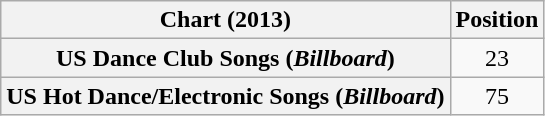<table class="wikitable plainrowheaders">
<tr>
<th>Chart (2013)</th>
<th>Position</th>
</tr>
<tr>
<th scope="row">US Dance Club Songs (<em>Billboard</em>)</th>
<td style="text-align:center;">23</td>
</tr>
<tr>
<th scope="row">US Hot Dance/Electronic Songs (<em>Billboard</em>)</th>
<td style="text-align:center;">75</td>
</tr>
</table>
